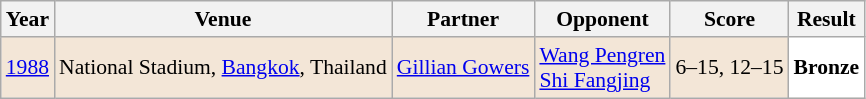<table class="sortable wikitable" style="font-size: 90%;">
<tr>
<th>Year</th>
<th>Venue</th>
<th>Partner</th>
<th>Opponent</th>
<th>Score</th>
<th>Result</th>
</tr>
<tr style="background:#F3E6D7">
<td align="center"><a href='#'>1988</a></td>
<td align="left">National Stadium, <a href='#'>Bangkok</a>, Thailand</td>
<td align="left"> <a href='#'>Gillian Gowers</a></td>
<td align="left"> <a href='#'>Wang Pengren</a><br> <a href='#'>Shi Fangjing</a></td>
<td align="left">6–15, 12–15</td>
<td style="text-align:left; background:white"> <strong>Bronze</strong></td>
</tr>
</table>
